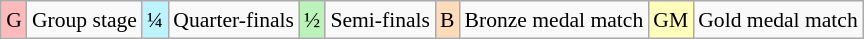<table class="wikitable" style="margin:0.5em auto; font-size:90%; line-height:1.25em;">
<tr>
<td bgcolor="#FFBBBB" align="center">G</td>
<td>Group stage</td>
<td bgcolor="#BBF3FF" align="center">¼</td>
<td>Quarter-finals</td>
<td bgcolor="#BBF3BB" align="center">½</td>
<td>Semi-finals</td>
<td bgcolor="#FEDCBA" align="center">B</td>
<td>Bronze medal match</td>
<td bgcolor="#FFFFBB" align=center>GM</td>
<td>Gold medal match</td>
</tr>
</table>
